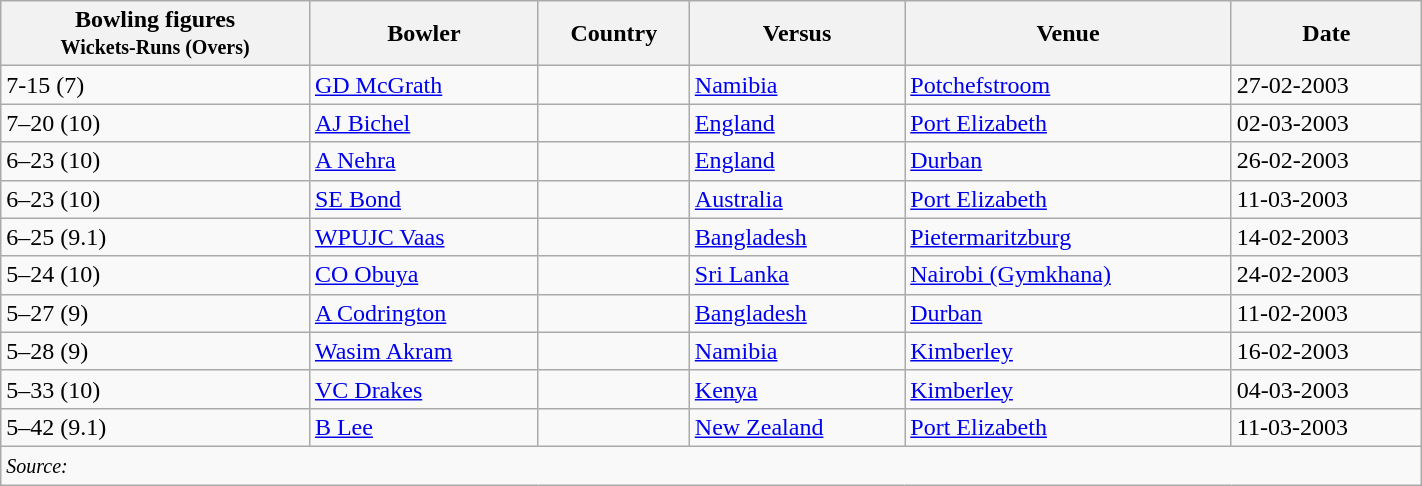<table class="wikitable" width="75%">
<tr>
<th>Bowling figures<br><small>Wickets-Runs (Overs)</small></th>
<th>Bowler</th>
<th>Country</th>
<th>Versus</th>
<th>Venue</th>
<th>Date</th>
</tr>
<tr>
<td>7-15 (7)</td>
<td><a href='#'>GD McGrath</a></td>
<td></td>
<td><a href='#'>Namibia</a></td>
<td><a href='#'>Potchefstroom</a></td>
<td>27-02-2003</td>
</tr>
<tr>
<td>7–20 (10)</td>
<td><a href='#'>AJ Bichel</a></td>
<td></td>
<td><a href='#'>England</a></td>
<td><a href='#'>Port Elizabeth</a></td>
<td>02-03-2003</td>
</tr>
<tr>
<td>6–23 (10)</td>
<td><a href='#'>A Nehra</a></td>
<td></td>
<td><a href='#'>England</a></td>
<td><a href='#'>Durban</a></td>
<td>26-02-2003</td>
</tr>
<tr>
<td>6–23 (10)</td>
<td><a href='#'>SE Bond</a></td>
<td></td>
<td><a href='#'>Australia</a></td>
<td><a href='#'>Port Elizabeth</a></td>
<td>11-03-2003</td>
</tr>
<tr>
<td>6–25 (9.1)</td>
<td><a href='#'>WPUJC Vaas</a></td>
<td></td>
<td><a href='#'>Bangladesh</a></td>
<td><a href='#'>Pietermaritzburg</a></td>
<td>14-02-2003</td>
</tr>
<tr>
<td>5–24 (10)</td>
<td><a href='#'>CO Obuya</a></td>
<td></td>
<td><a href='#'>Sri Lanka</a></td>
<td><a href='#'>Nairobi (Gymkhana)</a></td>
<td>24-02-2003</td>
</tr>
<tr>
<td>5–27 (9)</td>
<td><a href='#'>A Codrington</a></td>
<td></td>
<td><a href='#'>Bangladesh</a></td>
<td><a href='#'>Durban</a></td>
<td>11-02-2003</td>
</tr>
<tr>
<td>5–28 (9)</td>
<td><a href='#'>Wasim Akram</a></td>
<td></td>
<td><a href='#'>Namibia</a></td>
<td><a href='#'>Kimberley</a></td>
<td>16-02-2003</td>
</tr>
<tr>
<td>5–33 (10)</td>
<td><a href='#'>VC Drakes</a></td>
<td></td>
<td><a href='#'>Kenya</a></td>
<td><a href='#'>Kimberley</a></td>
<td>04-03-2003</td>
</tr>
<tr>
<td>5–42 (9.1)</td>
<td><a href='#'>B Lee</a></td>
<td></td>
<td><a href='#'>New Zealand</a></td>
<td><a href='#'>Port Elizabeth</a></td>
<td>11-03-2003</td>
</tr>
<tr>
<td colspan=6><small><em>Source: </em></small></td>
</tr>
</table>
